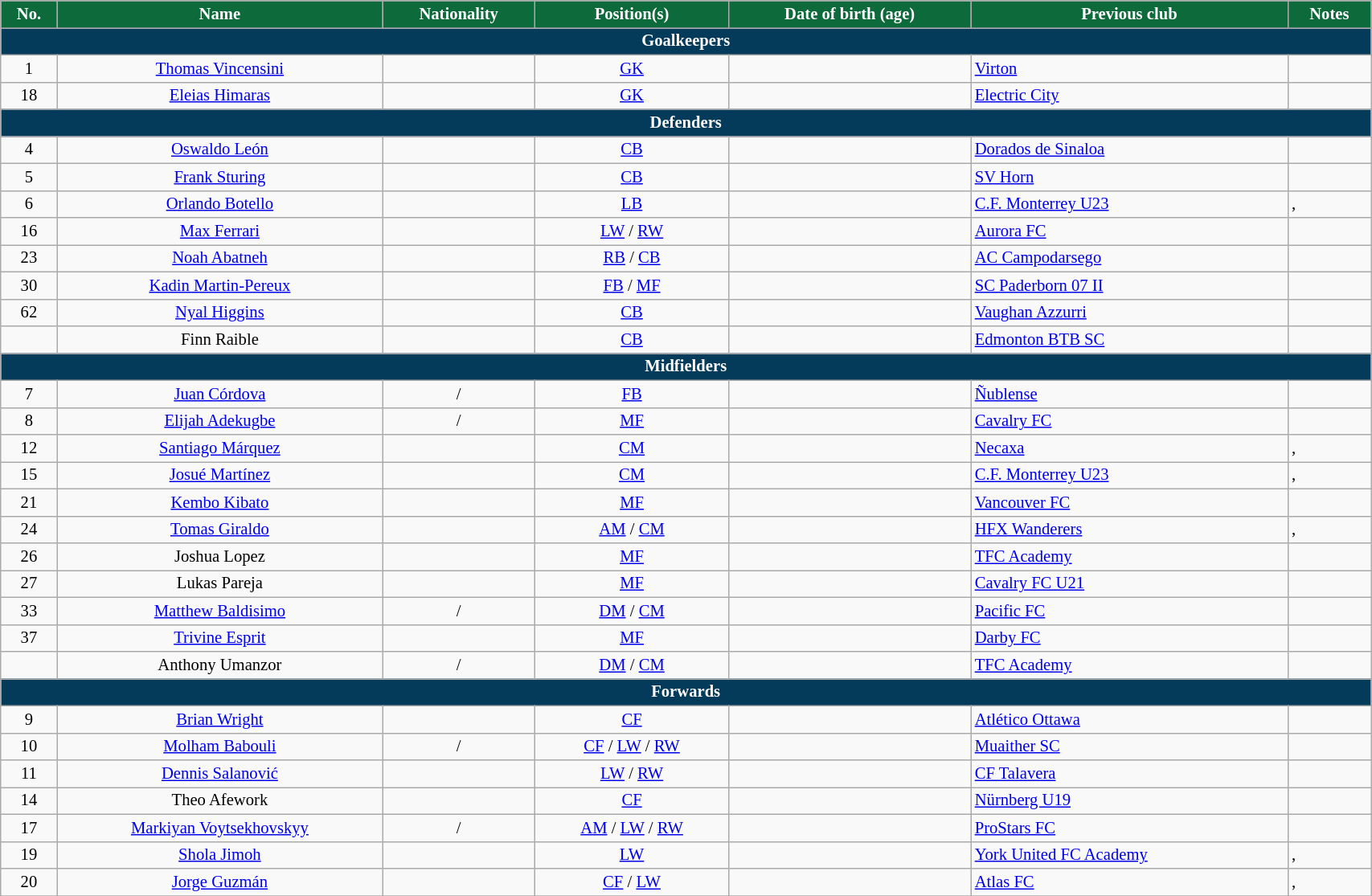<table class="wikitable" style="text-align:center; font-size:86%; width:90%;">
<tr>
<th style="background:#0d6a3a; color:white; text-align:center;">No.</th>
<th style="background:#0d6a3a; color:white; text-align:center;">Name</th>
<th style="background:#0d6a3a; color:white; text-align:center;">Nationality</th>
<th style="background:#0d6a3a; color:white; text-align:center;">Position(s)</th>
<th style="background:#0d6a3a; color:white; text-align:center;">Date of birth (age)</th>
<th style="background:#0d6a3a; color:white; text-align:center;">Previous club</th>
<th style="background:#0d6a3a; color:white; text-align:center;">Notes</th>
</tr>
<tr>
<th colspan="7" style="background:#053b5a; color:white; text-align:center;">Goalkeepers</th>
</tr>
<tr>
<td>1</td>
<td><a href='#'>Thomas Vincensini</a></td>
<td></td>
<td><a href='#'>GK</a></td>
<td></td>
<td style="text-align:left"> <a href='#'>Virton</a></td>
<td align="left"><a href='#'></a></td>
</tr>
<tr>
<td>18</td>
<td><a href='#'>Eleias Himaras</a></td>
<td></td>
<td><a href='#'>GK</a></td>
<td></td>
<td style="text-align:left"> <a href='#'>Electric City</a></td>
<td align="left"></td>
</tr>
<tr>
<th colspan="7" style="background:#053b5a; color:white; text-align:center;">Defenders</th>
</tr>
<tr>
<td>4</td>
<td><a href='#'>Oswaldo León</a></td>
<td></td>
<td><a href='#'>CB</a></td>
<td></td>
<td style="text-align:left"> <a href='#'>Dorados de Sinaloa</a></td>
<td align="left"><a href='#'></a></td>
</tr>
<tr>
<td>5</td>
<td><a href='#'>Frank Sturing</a></td>
<td></td>
<td><a href='#'>CB</a></td>
<td></td>
<td style="text-align:left"> <a href='#'>SV Horn</a></td>
<td align="left"></td>
</tr>
<tr>
<td>6</td>
<td><a href='#'>Orlando Botello</a></td>
<td></td>
<td><a href='#'>LB</a></td>
<td></td>
<td style="text-align:left"> <a href='#'>C.F. Monterrey U23</a></td>
<td align="left"><a href='#'></a>, <a href='#'></a></td>
</tr>
<tr>
<td>16</td>
<td><a href='#'>Max Ferrari</a></td>
<td></td>
<td><a href='#'>LW</a> / <a href='#'>RW</a></td>
<td></td>
<td align="left"> <a href='#'>Aurora FC</a></td>
<td></td>
</tr>
<tr>
<td>23</td>
<td><a href='#'>Noah Abatneh</a></td>
<td></td>
<td><a href='#'>RB</a> / <a href='#'>CB</a></td>
<td></td>
<td style="text-align:left"> <a href='#'>AC Campodarsego</a></td>
<td align="left"></td>
</tr>
<tr>
<td>30</td>
<td><a href='#'>Kadin Martin-Pereux</a> </td>
<td></td>
<td><a href='#'>FB</a> / <a href='#'>MF</a></td>
<td></td>
<td style="text-align:left"> <a href='#'>SC Paderborn 07 II</a></td>
<td align="left"></td>
</tr>
<tr>
<td>62</td>
<td><a href='#'>Nyal Higgins</a></td>
<td></td>
<td><a href='#'>CB</a></td>
<td></td>
<td style="text-align:left"> <a href='#'>Vaughan Azzurri</a></td>
<td align="left"></td>
</tr>
<tr>
<td></td>
<td>Finn Raible</td>
<td></td>
<td><a href='#'>CB</a></td>
<td></td>
<td style="text-align:left"> <a href='#'>Edmonton BTB SC</a></td>
<td align="left"></td>
</tr>
<tr>
<th colspan="7" style="background:#053b5a; color:white; text-align:center;">Midfielders</th>
</tr>
<tr>
<td>7</td>
<td><a href='#'>Juan Córdova</a></td>
<td> / </td>
<td><a href='#'>FB</a></td>
<td></td>
<td align="left"> <a href='#'>Ñublense</a></td>
<td></td>
</tr>
<tr>
<td>8</td>
<td><a href='#'>Elijah Adekugbe</a></td>
<td> / </td>
<td><a href='#'>MF</a></td>
<td></td>
<td style="text-align:left"> <a href='#'>Cavalry FC</a></td>
<td align="left"></td>
</tr>
<tr>
<td>12</td>
<td><a href='#'>Santiago Márquez</a></td>
<td></td>
<td><a href='#'>CM</a></td>
<td></td>
<td style="text-align:left"> <a href='#'>Necaxa</a></td>
<td align="left"><a href='#'></a>, <a href='#'></a></td>
</tr>
<tr>
<td>15</td>
<td><a href='#'>Josué Martínez</a></td>
<td></td>
<td><a href='#'>CM</a></td>
<td></td>
<td style="text-align:left"> <a href='#'>C.F. Monterrey U23</a></td>
<td align="left"><a href='#'></a>, <a href='#'></a></td>
</tr>
<tr>
<td>21</td>
<td><a href='#'>Kembo Kibato</a></td>
<td></td>
<td><a href='#'>MF</a></td>
<td></td>
<td style="text-align:left"> <a href='#'>Vancouver FC</a></td>
<td align="left"></td>
</tr>
<tr>
<td>24</td>
<td><a href='#'>Tomas Giraldo</a></td>
<td></td>
<td><a href='#'>AM</a> / <a href='#'>CM</a></td>
<td></td>
<td align="left"> <a href='#'>HFX Wanderers</a></td>
<td align="left">, <a href='#'></a></td>
</tr>
<tr>
<td>26</td>
<td>Joshua Lopez</td>
<td></td>
<td><a href='#'>MF</a></td>
<td></td>
<td style="text-align:left"> <a href='#'>TFC Academy</a></td>
<td align="left"></td>
</tr>
<tr>
<td>27</td>
<td>Lukas Pareja</td>
<td></td>
<td><a href='#'>MF</a></td>
<td></td>
<td style="text-align:left"> <a href='#'>Cavalry FC U21</a></td>
<td align="left"></td>
</tr>
<tr>
<td>33</td>
<td><a href='#'>Matthew Baldisimo</a></td>
<td> / </td>
<td><a href='#'>DM</a> / <a href='#'>CM</a></td>
<td></td>
<td style="text-align:left"> <a href='#'>Pacific FC</a></td>
<td align="left"></td>
</tr>
<tr>
<td>37</td>
<td><a href='#'>Trivine Esprit</a></td>
<td></td>
<td><a href='#'>MF</a></td>
<td></td>
<td style="text-align:left"> <a href='#'>Darby FC</a></td>
<td align="left"></td>
</tr>
<tr>
<td></td>
<td>Anthony Umanzor</td>
<td> / </td>
<td><a href='#'>DM</a> / <a href='#'>CM</a></td>
<td></td>
<td style="text-align:left"> <a href='#'>TFC Academy</a></td>
<td align="left"></td>
</tr>
<tr>
<th colspan="7" style="background:#053b5a; color:white; text-align:center;">Forwards</th>
</tr>
<tr>
<td>9</td>
<td><a href='#'>Brian Wright</a></td>
<td></td>
<td><a href='#'>CF</a></td>
<td></td>
<td style="text-align:left"> <a href='#'>Atlético Ottawa</a></td>
<td align="left"></td>
</tr>
<tr>
<td>10</td>
<td><a href='#'>Molham Babouli</a></td>
<td> / </td>
<td><a href='#'>CF</a> / <a href='#'>LW</a> / <a href='#'>RW</a></td>
<td></td>
<td style="text-align:left"> <a href='#'>Muaither SC</a></td>
<td align="left"></td>
</tr>
<tr>
<td>11</td>
<td><a href='#'>Dennis Salanović</a></td>
<td></td>
<td><a href='#'>LW</a> / <a href='#'>RW</a></td>
<td></td>
<td align="left"> <a href='#'>CF Talavera</a></td>
<td align="left"><a href='#'></a></td>
</tr>
<tr>
<td>14</td>
<td>Theo Afework</td>
<td></td>
<td><a href='#'>CF</a></td>
<td></td>
<td style="text-align:left"> <a href='#'>Nürnberg U19</a></td>
<td align="left"></td>
</tr>
<tr>
<td>17</td>
<td><a href='#'>Markiyan Voytsekhovskyy</a></td>
<td> / </td>
<td><a href='#'>AM</a> / <a href='#'>LW</a> /  <a href='#'>RW</a></td>
<td></td>
<td align="left"> <a href='#'>ProStars FC</a></td>
<td align="left"></td>
</tr>
<tr>
<td>19</td>
<td><a href='#'>Shola Jimoh</a></td>
<td></td>
<td><a href='#'>LW</a></td>
<td></td>
<td style="text-align:left"> <a href='#'>York United FC Academy</a></td>
<td align="left">, </td>
</tr>
<tr>
<td>20</td>
<td><a href='#'>Jorge Guzmán</a></td>
<td></td>
<td><a href='#'>CF</a> / <a href='#'>LW</a></td>
<td></td>
<td style="text-align:left"> <a href='#'>Atlas FC</a></td>
<td align="left"><a href='#'></a>, <a href='#'></a></td>
</tr>
<tr>
</tr>
</table>
